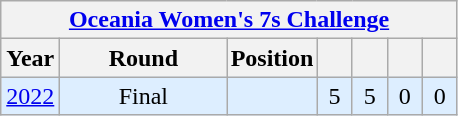<table class="wikitable" style="text-align: center;">
<tr>
<th colspan=7><a href='#'>Oceania Women's 7s Challenge</a></th>
</tr>
<tr>
<th>Year</th>
<th style="width:6.5em;">Round</th>
<th style="padding:2px;">Position</th>
<th style="width:1em;"></th>
<th style="width:1em;"></th>
<th style="width:1em;"></th>
<th style="width:1em;"></th>
</tr>
<tr bgcolor=#def>
<td> <a href='#'>2022</a></td>
<td>Final</td>
<td></td>
<td>5</td>
<td>5</td>
<td>0</td>
<td>0</td>
</tr>
</table>
